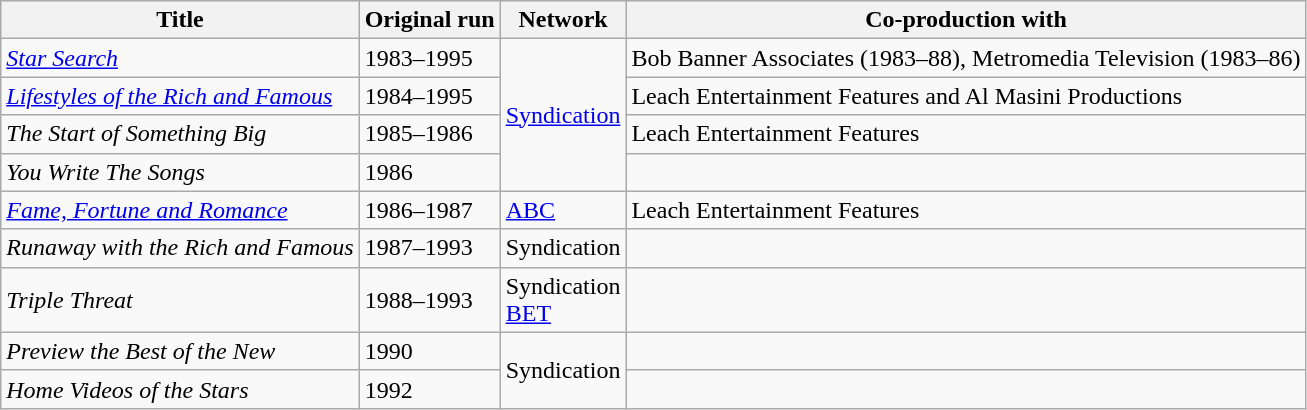<table class="wikitable sortable">
<tr>
<th>Title</th>
<th>Original run</th>
<th>Network</th>
<th>Co-production with</th>
</tr>
<tr>
<td><em><a href='#'>Star Search</a></em></td>
<td>1983–1995</td>
<td rowspan="4"><a href='#'>Syndication</a></td>
<td>Bob Banner Associates (1983–88), Metromedia Television (1983–86)</td>
</tr>
<tr>
<td><em><a href='#'>Lifestyles of the Rich and Famous</a></em></td>
<td>1984–1995</td>
<td>Leach Entertainment Features and Al Masini Productions</td>
</tr>
<tr>
<td><em>The Start of Something Big</em></td>
<td>1985–1986</td>
<td>Leach Entertainment Features</td>
</tr>
<tr>
<td><em>You Write The Songs</em></td>
<td>1986</td>
<td></td>
</tr>
<tr>
<td><em><a href='#'>Fame, Fortune and Romance</a></em></td>
<td>1986–1987</td>
<td><a href='#'>ABC</a></td>
<td>Leach Entertainment Features</td>
</tr>
<tr>
<td><em>Runaway with the Rich and Famous</em></td>
<td>1987–1993</td>
<td>Syndication</td>
<td></td>
</tr>
<tr>
<td><em>Triple Threat</em></td>
<td>1988–1993</td>
<td>Syndication<br><a href='#'>BET</a></td>
<td></td>
</tr>
<tr>
<td><em>Preview the Best of the New</em></td>
<td>1990</td>
<td rowspan="2">Syndication</td>
<td></td>
</tr>
<tr>
<td><em>Home Videos of the Stars</em></td>
<td>1992</td>
<td></td>
</tr>
</table>
